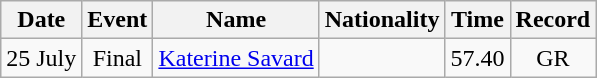<table class=wikitable style=text-align:center>
<tr>
<th>Date</th>
<th>Event</th>
<th>Name</th>
<th>Nationality</th>
<th>Time</th>
<th>Record</th>
</tr>
<tr>
<td>25 July</td>
<td>Final</td>
<td align=left><a href='#'>Katerine Savard</a></td>
<td align=left></td>
<td>57.40</td>
<td>GR</td>
</tr>
</table>
